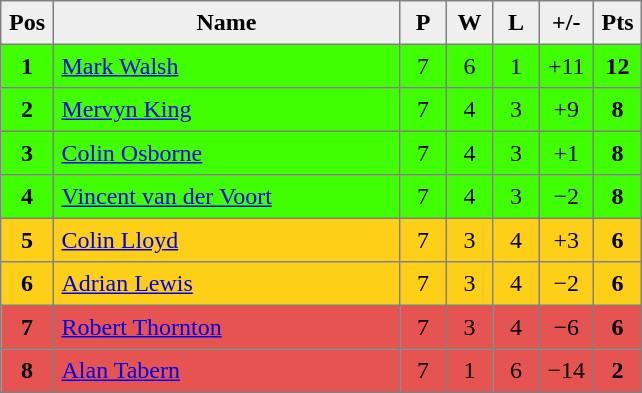<table style=border-collapse:collapse border=1 cellspacing=0 cellpadding=5>
<tr align=center bgcolor=#efefef>
<th width=20>Pos</th>
<th width=220>Name</th>
<th width=20>P</th>
<th width=20>W</th>
<th width=20>L</th>
<th width=20>+/-</th>
<th width=20>Pts</th>
</tr>
<tr align=center bgcolor="#3FFF00">
<td><strong>1</strong></td>
<td align="left"> <a href='#'>Mark Walsh</a></td>
<td>7</td>
<td>6</td>
<td>1</td>
<td>+11</td>
<td><strong>12</strong></td>
</tr>
<tr align=center bgcolor="#3FFF00">
<td><strong>2</strong></td>
<td align="left"> <a href='#'>Mervyn King</a></td>
<td>7</td>
<td>4</td>
<td>3</td>
<td>+9</td>
<td><strong>8</strong></td>
</tr>
<tr align=center bgcolor="#3FFF00">
<td><strong>3</strong></td>
<td align="left"> <a href='#'>Colin Osborne</a></td>
<td>7</td>
<td>4</td>
<td>3</td>
<td>+1</td>
<td><strong>8</strong></td>
</tr>
<tr align=center bgcolor="#3FFF00">
<td><strong>4</strong></td>
<td align="left"> <a href='#'>Vincent van der Voort</a></td>
<td>7</td>
<td>4</td>
<td>3</td>
<td>−2</td>
<td><strong>8</strong></td>
</tr>
<tr align=center bgcolor="#FDD017">
<td><strong>5</strong></td>
<td align="left"> <a href='#'>Colin Lloyd</a></td>
<td>7</td>
<td>3</td>
<td>4</td>
<td>+3</td>
<td><strong>6</strong></td>
</tr>
<tr align=center bgcolor="#FDD017">
<td><strong>6</strong></td>
<td align="left"> <a href='#'>Adrian Lewis</a></td>
<td>7</td>
<td>3</td>
<td>4</td>
<td>−2</td>
<td><strong>6</strong></td>
</tr>
<tr align=center bgcolor="#E55451">
<td><strong>7</strong></td>
<td align="left"> <a href='#'>Robert Thornton</a></td>
<td>7</td>
<td>3</td>
<td>4</td>
<td>−6</td>
<td><strong>6</strong></td>
</tr>
<tr align=center bgcolor="#E55451">
<td><strong>8</strong></td>
<td align="left"> <a href='#'>Alan Tabern</a></td>
<td>7</td>
<td>1</td>
<td>6</td>
<td>−14</td>
<td><strong>2</strong></td>
</tr>
</table>
